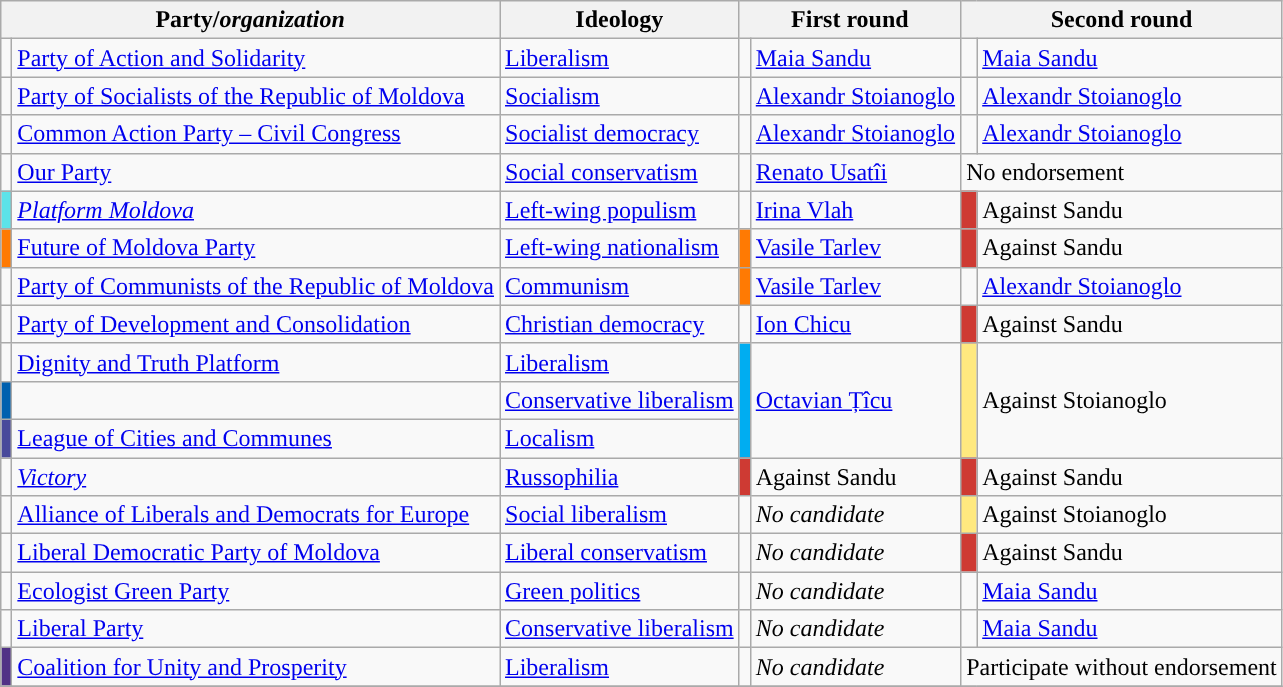<table class="wikitable">
<tr>
<th colspan="2">Party/<em>organization</em></th>
<th>Ideology</th>
<th colspan="2">First round</th>
<th colspan="2">Second round</th>
</tr>
<tr>
<td style="background-color: "></td>
<td><a href='#'>Party of Action and Solidarity</a></td>
<td><a href='#'>Liberalism</a></td>
<td style="background-color: "></td>
<td><a href='#'>Maia Sandu</a></td>
<td style="background-color: "></td>
<td><a href='#'>Maia Sandu</a></td>
</tr>
<tr>
<td style="background-color: "></td>
<td><a href='#'>Party of Socialists of the Republic of Moldova</a></td>
<td><a href='#'>Socialism</a></td>
<td style="background-color: "></td>
<td><a href='#'>Alexandr Stoianoglo</a></td>
<td style="background-color: "></td>
<td><a href='#'>Alexandr Stoianoglo</a></td>
</tr>
<tr>
<td style="background-color: "></td>
<td><a href='#'>Common Action Party – Civil Congress</a></td>
<td><a href='#'>Socialist democracy</a></td>
<td style="background-color: "></td>
<td><a href='#'>Alexandr Stoianoglo</a></td>
<td style="background-color: "></td>
<td><a href='#'>Alexandr Stoianoglo</a></td>
</tr>
<tr>
<td style="background-color: "></td>
<td><a href='#'>Our Party</a></td>
<td><a href='#'>Social conservatism</a></td>
<td style="background-color: "></td>
<td><a href='#'>Renato Usatîi</a></td>
<td colspan="2">No endorsement</td>
</tr>
<tr>
<td style="background-color: #5CE3E9;"></td>
<td><em><a href='#'>Platform Moldova</a></em></td>
<td><a href='#'>Left-wing populism</a></td>
<td style="background-color: "></td>
<td><a href='#'>Irina Vlah</a></td>
<td style="background-color: #ce3a33;"></td>
<td>Against Sandu</td>
</tr>
<tr>
<td style="background-color: #FF7A03;"></td>
<td><a href='#'>Future of Moldova Party</a></td>
<td><a href='#'>Left-wing nationalism</a></td>
<td style="background-color: #FF7A03;"></td>
<td><a href='#'>Vasile Tarlev</a></td>
<td style="background-color: #ce3a33;"></td>
<td>Against Sandu</td>
</tr>
<tr>
<td style="background-color: "></td>
<td><a href='#'>Party of Communists of the Republic of Moldova</a></td>
<td><a href='#'>Communism</a></td>
<td style="background-color: #FF7A03;"></td>
<td><a href='#'>Vasile Tarlev</a></td>
<td style="background-color: "></td>
<td><a href='#'>Alexandr Stoianoglo</a></td>
</tr>
<tr>
<td style="background-color: "></td>
<td><a href='#'>Party of Development and Consolidation</a></td>
<td><a href='#'>Christian democracy</a></td>
<td style="background-color: "></td>
<td><a href='#'>Ion Chicu</a></td>
<td style="background-color: #ce3a33;"></td>
<td>Against Sandu</td>
</tr>
<tr>
<td style="background-color: "></td>
<td><a href='#'>Dignity and Truth Platform</a></td>
<td><a href='#'>Liberalism</a></td>
<td rowspan="3" style="background-color: #00ADF1;"></td>
<td rowspan="3"><a href='#'>Octavian Țîcu</a></td>
<td rowspan="3" style="background-color: #FFE97F;"></td>
<td rowspan="3">Against Stoianoglo</td>
</tr>
<tr>
<td style="background-color: #0060AF;"></td>
<td></td>
<td><a href='#'>Conservative liberalism</a></td>
</tr>
<tr>
<td style="background-color: #48499B;"></td>
<td><a href='#'>League of Cities and Communes</a></td>
<td><a href='#'>Localism</a></td>
</tr>
<tr>
<td style="background-color: "></td>
<td><em><a href='#'>Victory</a></em></td>
<td><a href='#'>Russophilia</a></td>
<td style="background-color: #ce3a33;"></td>
<td>Against Sandu</td>
<td style="background-color: #ce3a33;"></td>
<td>Against Sandu</td>
</tr>
<tr>
<td style="background-color: "></td>
<td><a href='#'>Alliance of Liberals and Democrats for Europe</a></td>
<td><a href='#'>Social liberalism</a></td>
<td style="background-color: "></td>
<td><em>No candidate</em></td>
<td style="background-color: #FFE97F;"></td>
<td>Against Stoianoglo</td>
</tr>
<tr>
<td style="background-color: "></td>
<td><a href='#'>Liberal Democratic Party of Moldova</a></td>
<td><a href='#'>Liberal conservatism</a></td>
<td style="background-color: "></td>
<td><em>No candidate</em></td>
<td style="background-color: #ce3a33;"></td>
<td>Against Sandu</td>
</tr>
<tr>
<td style="background-color: "></td>
<td><a href='#'>Ecologist Green Party</a></td>
<td><a href='#'>Green politics</a></td>
<td style="background-color: "></td>
<td><em>No candidate</em></td>
<td style="background-color: "></td>
<td><a href='#'>Maia Sandu</a></td>
</tr>
<tr>
<td style="background-color: "></td>
<td><a href='#'>Liberal Party</a></td>
<td><a href='#'>Conservative liberalism</a></td>
<td style="background-color: "></td>
<td><em>No candidate</em></td>
<td style="background-color: "></td>
<td><a href='#'>Maia Sandu</a></td>
</tr>
<tr>
<td style="background-color: #513286"></td>
<td><a href='#'>Coalition for Unity and Prosperity</a></td>
<td><a href='#'>Liberalism</a></td>
<td style="background-color: "></td>
<td><em>No candidate</em></td>
<td colspan="2">Participate without endorsement</td>
</tr>
<tr>
</tr>
</table>
